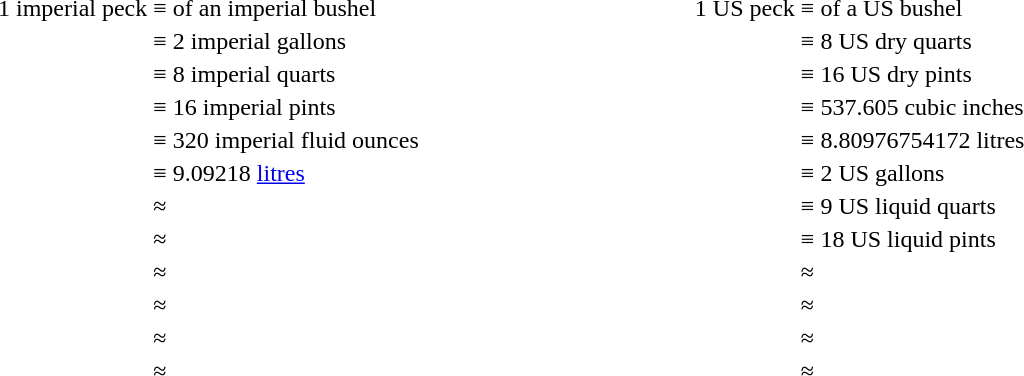<table>
<tr valign=top>
<td><br><table>
<tr>
<td rowspan=12 valign=top>1 imperial peck</td>
<td>≡</td>
<td> of an imperial bushel</td>
</tr>
<tr>
<td>≡</td>
<td>2 imperial gallons</td>
</tr>
<tr>
<td>≡</td>
<td>8 imperial quarts</td>
</tr>
<tr>
<td>≡</td>
<td>16 imperial pints</td>
</tr>
<tr>
<td>≡</td>
<td>320 imperial fluid ounces</td>
</tr>
<tr>
<td>≡</td>
<td>9.09218 <a href='#'>litres</a></td>
</tr>
<tr>
<td>≈</td>
<td></td>
</tr>
<tr>
<td>≈</td>
<td></td>
</tr>
<tr>
<td>≈</td>
<td></td>
</tr>
<tr>
<td>≈</td>
<td></td>
</tr>
<tr>
<td>≈</td>
<td></td>
</tr>
<tr>
<td>≈</td>
<td></td>
</tr>
<tr>
</tr>
</table>
</td>
<td width=25%></td>
<td><br><table>
<tr>
<td rowspan=14 valign=top>1 US peck</td>
<td>≡</td>
<td> of a US bushel</td>
</tr>
<tr>
<td>≡</td>
<td>8 US dry quarts</td>
</tr>
<tr>
<td>≡</td>
<td>16 US dry pints</td>
</tr>
<tr>
<td>≡</td>
<td>537.605 cubic inches</td>
</tr>
<tr>
<td>≡</td>
<td>8.80976754172 litres</td>
</tr>
<tr>
<td>≡</td>
<td>2 US gallons</td>
</tr>
<tr>
<td>≡</td>
<td>9 US liquid quarts</td>
</tr>
<tr>
<td>≡</td>
<td>18 US liquid pints</td>
</tr>
<tr>
<td>≈</td>
<td></td>
</tr>
<tr>
<td>≈</td>
<td></td>
</tr>
<tr>
<td>≈</td>
<td></td>
</tr>
<tr>
<td>≈</td>
<td></td>
</tr>
</table>
</td>
</tr>
</table>
